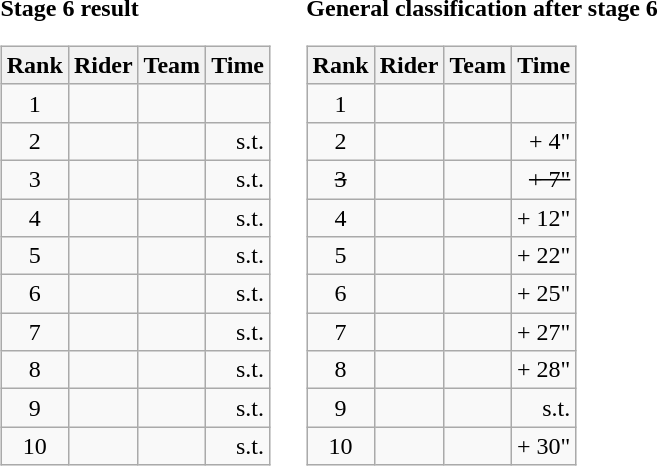<table>
<tr>
<td><strong>Stage 6 result</strong><br><table class="wikitable">
<tr>
<th scope="col">Rank</th>
<th scope="col">Rider</th>
<th scope="col">Team</th>
<th scope="col">Time</th>
</tr>
<tr>
<td style="text-align:center;">1</td>
<td> </td>
<td></td>
<td align=right></td>
</tr>
<tr>
<td style="text-align:center;">2</td>
<td></td>
<td></td>
<td align=right>s.t.</td>
</tr>
<tr>
<td style="text-align:center;">3</td>
<td></td>
<td></td>
<td align=right>s.t.</td>
</tr>
<tr>
<td style="text-align:center;">4</td>
<td></td>
<td></td>
<td align=right>s.t.</td>
</tr>
<tr>
<td style="text-align:center;">5</td>
<td></td>
<td></td>
<td align=right>s.t.</td>
</tr>
<tr>
<td style="text-align:center;">6</td>
<td></td>
<td></td>
<td align=right>s.t.</td>
</tr>
<tr>
<td style="text-align:center;">7</td>
<td></td>
<td></td>
<td align=right>s.t.</td>
</tr>
<tr>
<td style="text-align:center;">8</td>
<td></td>
<td></td>
<td align=right>s.t.</td>
</tr>
<tr>
<td style="text-align:center;">9</td>
<td></td>
<td></td>
<td align=right>s.t.</td>
</tr>
<tr>
<td style="text-align:center;">10</td>
<td></td>
<td></td>
<td align=right>s.t.</td>
</tr>
</table>
</td>
<td></td>
<td><strong>General classification after stage 6</strong><br><table class="wikitable">
<tr>
<th scope="col">Rank</th>
<th scope="col">Rider</th>
<th scope="col">Team</th>
<th scope="col">Time</th>
</tr>
<tr>
<td style="text-align:center;">1</td>
<td> </td>
<td></td>
<td align=right></td>
</tr>
<tr>
<td style="text-align:center;">2</td>
<td></td>
<td></td>
<td align=right>+ 4"</td>
</tr>
<tr>
<td style="text-align:center;"><del>3</del></td>
<td><del></del></td>
<td><del></del></td>
<td align=right><del>+ 7"</del></td>
</tr>
<tr>
<td style="text-align:center;">4</td>
<td></td>
<td></td>
<td align=right>+ 12"</td>
</tr>
<tr>
<td style="text-align:center;">5</td>
<td></td>
<td></td>
<td align=right>+ 22"</td>
</tr>
<tr>
<td style="text-align:center;">6</td>
<td></td>
<td></td>
<td align=right>+ 25"</td>
</tr>
<tr>
<td style="text-align:center;">7</td>
<td> </td>
<td></td>
<td align=right>+ 27"</td>
</tr>
<tr>
<td style="text-align:center;">8</td>
<td></td>
<td></td>
<td align=right>+ 28"</td>
</tr>
<tr>
<td style="text-align:center;">9</td>
<td></td>
<td></td>
<td align=right>s.t.</td>
</tr>
<tr>
<td style="text-align:center;">10</td>
<td></td>
<td></td>
<td align=right>+ 30"</td>
</tr>
</table>
</td>
</tr>
</table>
